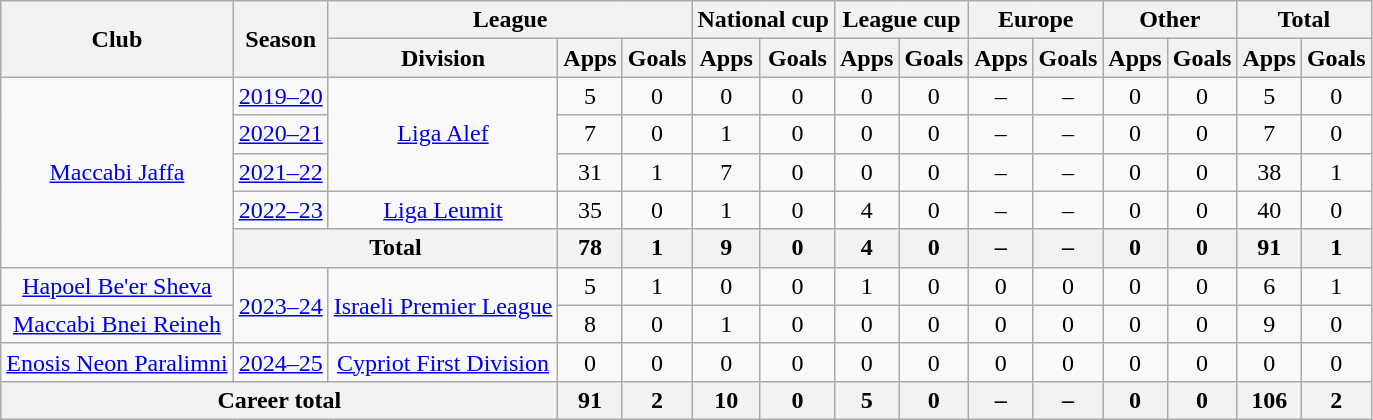<table class="wikitable" style="text-align:center">
<tr>
<th rowspan="2">Club</th>
<th rowspan="2">Season</th>
<th colspan="3">League</th>
<th colspan="2">National cup</th>
<th colspan="2">League cup</th>
<th colspan="2">Europe</th>
<th colspan="2">Other</th>
<th colspan="2">Total</th>
</tr>
<tr>
<th>Division</th>
<th>Apps</th>
<th>Goals</th>
<th>Apps</th>
<th>Goals</th>
<th>Apps</th>
<th>Goals</th>
<th>Apps</th>
<th>Goals</th>
<th>Apps</th>
<th>Goals</th>
<th>Apps</th>
<th>Goals</th>
</tr>
<tr>
<td rowspan="5"><a href='#'>Maccabi Jaffa</a></td>
<td><a href='#'>2019–20</a></td>
<td rowspan="3"><a href='#'>Liga Alef</a></td>
<td>5</td>
<td>0</td>
<td>0</td>
<td>0</td>
<td>0</td>
<td>0</td>
<td>–</td>
<td>–</td>
<td>0</td>
<td>0</td>
<td>5</td>
<td>0</td>
</tr>
<tr>
<td><a href='#'>2020–21</a></td>
<td>7</td>
<td>0</td>
<td>1</td>
<td>0</td>
<td>0</td>
<td>0</td>
<td>–</td>
<td>–</td>
<td>0</td>
<td>0</td>
<td>7</td>
<td>0</td>
</tr>
<tr>
<td><a href='#'>2021–22</a></td>
<td>31</td>
<td>1</td>
<td>7</td>
<td>0</td>
<td>0</td>
<td>0</td>
<td>–</td>
<td>–</td>
<td>0</td>
<td>0</td>
<td>38</td>
<td>1</td>
</tr>
<tr>
<td><a href='#'>2022–23</a></td>
<td rowspan="1"><a href='#'>Liga Leumit</a></td>
<td>35</td>
<td>0</td>
<td>1</td>
<td>0</td>
<td>4</td>
<td>0</td>
<td>–</td>
<td>–</td>
<td>0</td>
<td>0</td>
<td>40</td>
<td>0</td>
</tr>
<tr>
<th colspan="2">Total</th>
<th>78</th>
<th>1</th>
<th>9</th>
<th>0</th>
<th>4</th>
<th>0</th>
<th>–</th>
<th>–</th>
<th>0</th>
<th>0</th>
<th>91</th>
<th>1</th>
</tr>
<tr>
<td><a href='#'>Hapoel Be'er Sheva</a></td>
<td rowspan="2"><a href='#'>2023–24</a></td>
<td rowspan="2"><a href='#'>Israeli Premier League</a></td>
<td>5</td>
<td>1</td>
<td>0</td>
<td>0</td>
<td>1</td>
<td>0</td>
<td>0</td>
<td>0</td>
<td>0</td>
<td>0</td>
<td>6</td>
<td>1</td>
</tr>
<tr>
<td><a href='#'>Maccabi Bnei Reineh</a></td>
<td>8</td>
<td>0</td>
<td>1</td>
<td>0</td>
<td>0</td>
<td>0</td>
<td>0</td>
<td>0</td>
<td>0</td>
<td>0</td>
<td>9</td>
<td>0</td>
</tr>
<tr>
<td><a href='#'>Enosis Neon Paralimni</a></td>
<td rowspan="1"><a href='#'>2024–25</a></td>
<td rowspan="1"><a href='#'>Cypriot First Division</a></td>
<td>0</td>
<td>0</td>
<td>0</td>
<td>0</td>
<td>0</td>
<td>0</td>
<td>0</td>
<td>0</td>
<td>0</td>
<td>0</td>
<td>0</td>
<td>0</td>
</tr>
<tr>
<th colspan="3">Career total</th>
<th>91</th>
<th>2</th>
<th>10</th>
<th>0</th>
<th>5</th>
<th>0</th>
<th>–</th>
<th>–</th>
<th>0</th>
<th>0</th>
<th>106</th>
<th>2</th>
</tr>
</table>
